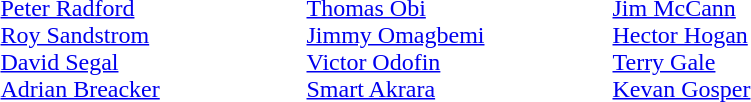<table>
<tr>
<td width=200 valign=top><em></em><br><a href='#'>Peter Radford</a><br><a href='#'>Roy Sandstrom</a><br><a href='#'>David Segal</a><br><a href='#'>Adrian Breacker</a></td>
<td width=200 valign=top><em></em><br><a href='#'>Thomas Obi</a><br><a href='#'>Jimmy Omagbemi</a><br><a href='#'>Victor Odofin</a><br><a href='#'>Smart Akrara</a></td>
<td width=200 valign=top><em></em><br><a href='#'>Jim McCann</a><br><a href='#'>Hector Hogan</a><br><a href='#'>Terry Gale</a><br><a href='#'>Kevan Gosper</a></td>
</tr>
</table>
